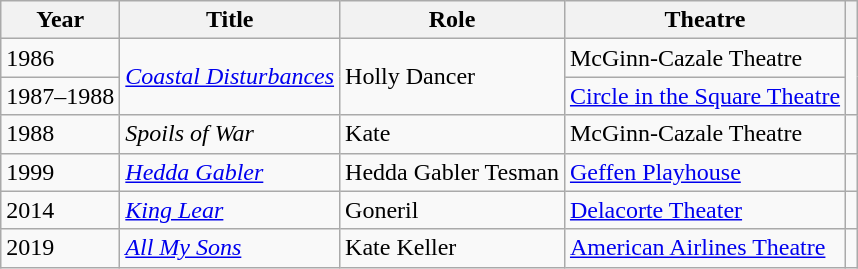<table class="wikitable sortable">
<tr>
<th scope=col>Year</th>
<th scope=col>Title</th>
<th scope=col>Role</th>
<th scope=col>Theatre</th>
<th scope=col></th>
</tr>
<tr>
<td>1986</td>
<td rowspan=2><em><a href='#'>Coastal Disturbances</a></em></td>
<td rowspan=2>Holly Dancer</td>
<td>McGinn-Cazale Theatre</td>
<td rowspan=2></td>
</tr>
<tr>
<td>1987–1988</td>
<td><a href='#'>Circle in the Square Theatre</a></td>
</tr>
<tr>
<td>1988</td>
<td><em>Spoils of War</em></td>
<td>Kate</td>
<td>McGinn-Cazale Theatre</td>
<td></td>
</tr>
<tr>
<td>1999</td>
<td><em><a href='#'>Hedda Gabler</a></em></td>
<td>Hedda Gabler Tesman</td>
<td><a href='#'>Geffen Playhouse</a></td>
<td></td>
</tr>
<tr>
<td>2014</td>
<td><em><a href='#'>King Lear</a></em></td>
<td>Goneril</td>
<td><a href='#'>Delacorte Theater</a></td>
<td></td>
</tr>
<tr>
<td>2019</td>
<td><em><a href='#'>All My Sons</a></em></td>
<td>Kate Keller</td>
<td><a href='#'>American Airlines Theatre</a></td>
<td></td>
</tr>
</table>
